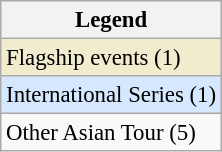<table class="wikitable" style="font-size:95%;">
<tr>
<th>Legend</th>
</tr>
<tr style="background:#f2ecce;">
<td>Flagship events (1)</td>
</tr>
<tr style="background:#D6E8FF;">
<td>International Series (1)</td>
</tr>
<tr>
<td>Other Asian Tour (5)</td>
</tr>
</table>
